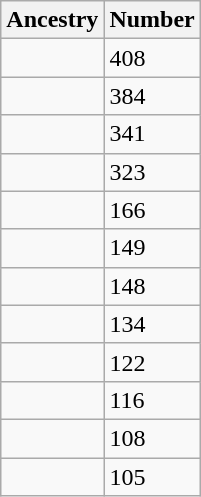<table style="float: right; margin: 1em;" class="wikitable sortable">
<tr>
<th>Ancestry</th>
<th>Number</th>
</tr>
<tr>
<td></td>
<td>408</td>
</tr>
<tr>
<td></td>
<td>384</td>
</tr>
<tr>
<td></td>
<td>341</td>
</tr>
<tr>
<td></td>
<td>323</td>
</tr>
<tr>
<td></td>
<td>166</td>
</tr>
<tr>
<td></td>
<td>149</td>
</tr>
<tr>
<td></td>
<td>148</td>
</tr>
<tr>
<td></td>
<td>134</td>
</tr>
<tr>
<td></td>
<td>122</td>
</tr>
<tr>
<td></td>
<td>116</td>
</tr>
<tr>
<td></td>
<td>108</td>
</tr>
<tr>
<td></td>
<td>105</td>
</tr>
</table>
